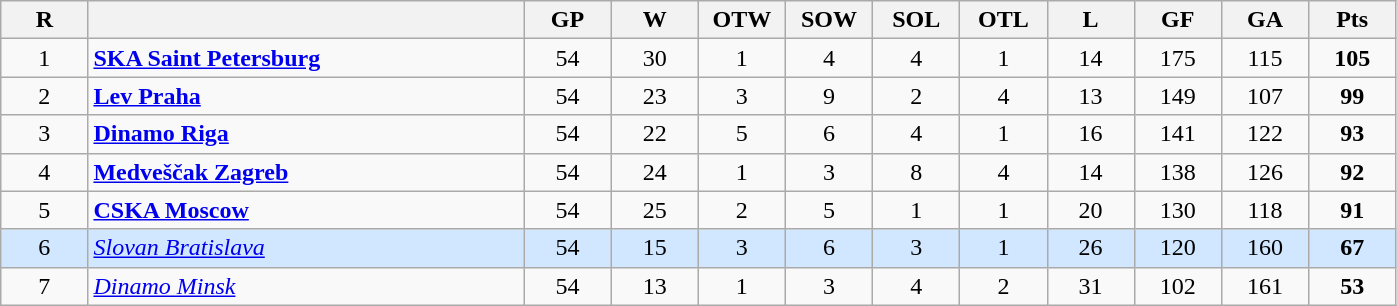<table class="wikitable sortable" style="text-align:center;">
<tr>
<th bgcolor="#DDDDFF" width="5%">R</th>
<th bgcolor="#DDDDFF" width="25%"></th>
<th bgcolor="#DDDDFF" width="5%">GP</th>
<th bgcolor="#DDDDFF" width="5%">W</th>
<th bgcolor="#DDDDFF" width="5%">OTW</th>
<th bgcolor="#DDDDFF" width="5%">SOW</th>
<th bgcolor="#DDDDFF" width="5%">SOL</th>
<th bgcolor="#DDDDFF" width="5%">OTL</th>
<th bgcolor="#DDDDFF" width="5%">L</th>
<th bgcolor="#DDDDFF" width="5%">GF</th>
<th bgcolor="#DDDDFF" width="5%">GA</th>
<th bgcolor="#DDDDFF" width="5%">Pts</th>
</tr>
<tr>
<td>1</td>
<td align=left> <strong><a href='#'>SKA Saint Petersburg</a></strong></td>
<td>54</td>
<td>30</td>
<td>1</td>
<td>4</td>
<td>4</td>
<td>1</td>
<td>14</td>
<td>175</td>
<td>115</td>
<td><strong>105</strong></td>
</tr>
<tr>
<td>2</td>
<td align=left>  <strong><a href='#'>Lev Praha</a></strong></td>
<td>54</td>
<td>23</td>
<td>3</td>
<td>9</td>
<td>2</td>
<td>4</td>
<td>13</td>
<td>149</td>
<td>107</td>
<td><strong>99</strong></td>
</tr>
<tr>
<td>3</td>
<td align=left>  <strong><a href='#'>Dinamo Riga</a></strong></td>
<td>54</td>
<td>22</td>
<td>5</td>
<td>6</td>
<td>4</td>
<td>1</td>
<td>16</td>
<td>141</td>
<td>122</td>
<td><strong>93</strong></td>
</tr>
<tr>
<td>4</td>
<td align=left>  <strong><a href='#'>Medveščak Zagreb</a></strong></td>
<td>54</td>
<td>24</td>
<td>1</td>
<td>3</td>
<td>8</td>
<td>4</td>
<td>14</td>
<td>138</td>
<td>126</td>
<td><strong>92</strong></td>
</tr>
<tr>
<td>5</td>
<td align=left>  <strong><a href='#'>CSKA Moscow</a></strong></td>
<td>54</td>
<td>25</td>
<td>2</td>
<td>5</td>
<td>1</td>
<td>1</td>
<td>20</td>
<td>130</td>
<td>118</td>
<td><strong>91</strong></td>
</tr>
<tr bgcolor=d0e7ff>
<td>6</td>
<td align=left>  <em><a href='#'>Slovan Bratislava</a></em></td>
<td>54</td>
<td>15</td>
<td>3</td>
<td>6</td>
<td>3</td>
<td>1</td>
<td>26</td>
<td>120</td>
<td>160</td>
<td><strong>67</strong></td>
</tr>
<tr>
<td>7</td>
<td align=left>  <em><a href='#'>Dinamo Minsk</a></em></td>
<td>54</td>
<td>13</td>
<td>1</td>
<td>3</td>
<td>4</td>
<td>2</td>
<td>31</td>
<td>102</td>
<td>161</td>
<td><strong>53</strong></td>
</tr>
</table>
